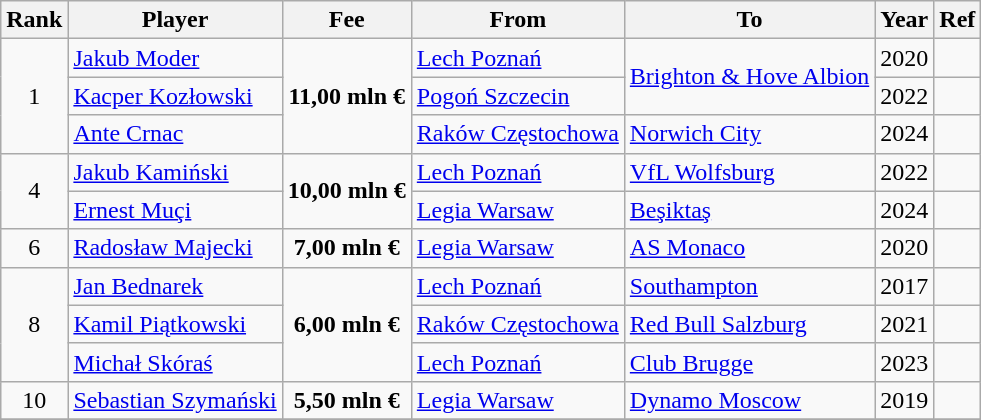<table class="wikitable" style="text-align:center">
<tr>
<th>Rank</th>
<th>Player</th>
<th>Fee</th>
<th>From</th>
<th>To</th>
<th>Year</th>
<th>Ref</th>
</tr>
<tr>
<td rowspan="3">1</td>
<td style="text-align: left;"> <a href='#'>Jakub Moder</a></td>
<td rowspan="3"><strong>11,00 mln €</strong></td>
<td style="text-align: left;"><a href='#'>Lech Poznań</a></td>
<td style="text-align: left;" rowspan="2"> <a href='#'>Brighton & Hove Albion</a></td>
<td>2020</td>
<td></td>
</tr>
<tr>
<td style="text-align: left;"> <a href='#'>Kacper Kozłowski</a></td>
<td style="text-align: left;"><a href='#'>Pogoń Szczecin</a></td>
<td>2022</td>
<td></td>
</tr>
<tr>
<td style="text-align: left;"> <a href='#'>Ante Crnac</a></td>
<td style="text-align: left;"><a href='#'>Raków Częstochowa</a></td>
<td style="text-align: left;"> <a href='#'>Norwich City</a></td>
<td>2024</td>
<td></td>
</tr>
<tr>
<td rowspan="2">4</td>
<td style="text-align: left;"> <a href='#'>Jakub Kamiński</a></td>
<td rowspan="2"><strong>10,00 mln €</strong></td>
<td style="text-align: left;"><a href='#'>Lech Poznań</a></td>
<td style="text-align: left;"> <a href='#'>VfL Wolfsburg</a></td>
<td>2022</td>
<td></td>
</tr>
<tr>
<td style="text-align: left;"> <a href='#'>Ernest Muçi</a></td>
<td style="text-align: left;"><a href='#'>Legia Warsaw</a></td>
<td style="text-align: left;"> <a href='#'>Beşiktaş</a></td>
<td>2024</td>
<td></td>
</tr>
<tr>
<td>6</td>
<td style="text-align: left;"> <a href='#'>Radosław Majecki</a></td>
<td><strong>7,00 mln €</strong></td>
<td style="text-align: left;"><a href='#'>Legia Warsaw</a></td>
<td style="text-align: left;"> <a href='#'>AS Monaco</a></td>
<td>2020</td>
<td></td>
</tr>
<tr>
<td rowspan="3">8</td>
<td style="text-align: left;"> <a href='#'>Jan Bednarek</a></td>
<td rowspan="3"><strong>6,00 mln €</strong></td>
<td style="text-align: left;"><a href='#'>Lech Poznań</a></td>
<td style="text-align: left;"> <a href='#'>Southampton</a></td>
<td>2017</td>
<td></td>
</tr>
<tr>
<td style="text-align: left;"> <a href='#'>Kamil Piątkowski</a></td>
<td style="text-align: left;"><a href='#'>Raków Częstochowa</a></td>
<td style="text-align: left;"> <a href='#'>Red Bull Salzburg</a></td>
<td>2021</td>
<td></td>
</tr>
<tr>
<td style="text-align: left;"> <a href='#'>Michał Skóraś</a></td>
<td style="text-align: left;"><a href='#'>Lech Poznań</a></td>
<td style="text-align: left;"> <a href='#'>Club Brugge</a></td>
<td>2023</td>
<td></td>
</tr>
<tr>
<td>10</td>
<td style="text-align: left;"> <a href='#'>Sebastian Szymański</a></td>
<td><strong>5,50 mln €</strong></td>
<td style="text-align: left;"><a href='#'>Legia Warsaw</a></td>
<td style="text-align: left;"> <a href='#'>Dynamo Moscow</a></td>
<td>2019</td>
<td></td>
</tr>
<tr>
</tr>
</table>
